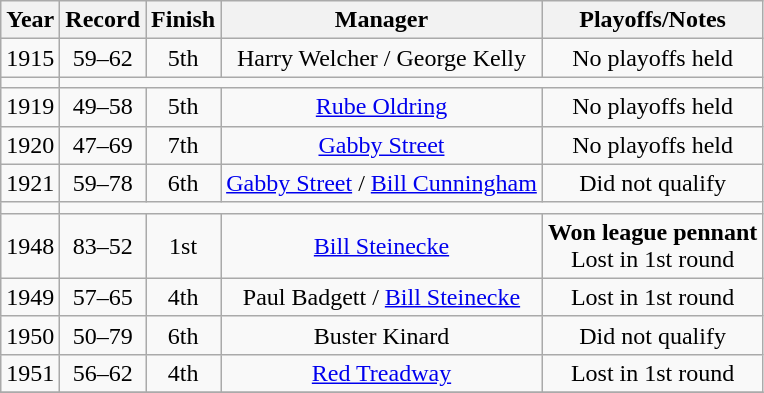<table class="wikitable" style="text-align:center">
<tr>
<th>Year</th>
<th>Record</th>
<th>Finish</th>
<th>Manager</th>
<th>Playoffs/Notes</th>
</tr>
<tr align=center>
<td>1915</td>
<td>59–62</td>
<td>5th</td>
<td>Harry Welcher / George Kelly</td>
<td>No playoffs held</td>
</tr>
<tr align=center>
<td></td>
</tr>
<tr align=center>
<td>1919</td>
<td>49–58</td>
<td>5th</td>
<td><a href='#'>Rube Oldring</a></td>
<td>No playoffs held</td>
</tr>
<tr align=center>
<td>1920</td>
<td>47–69</td>
<td>7th</td>
<td><a href='#'>Gabby Street</a></td>
<td>No playoffs held</td>
</tr>
<tr align=center>
<td>1921</td>
<td>59–78</td>
<td>6th</td>
<td><a href='#'>Gabby Street</a> / <a href='#'>Bill Cunningham</a></td>
<td>Did not qualify</td>
</tr>
<tr align=center>
<td></td>
</tr>
<tr align=center>
<td>1948</td>
<td>83–52</td>
<td>1st</td>
<td><a href='#'>Bill Steinecke</a></td>
<td><strong>Won league pennant</strong><br>Lost in 1st round</td>
</tr>
<tr align=center>
<td>1949</td>
<td>57–65</td>
<td>4th</td>
<td>Paul Badgett / <a href='#'>Bill Steinecke</a></td>
<td>Lost in 1st round</td>
</tr>
<tr align=center>
<td>1950</td>
<td>50–79</td>
<td>6th</td>
<td>Buster Kinard</td>
<td>Did not qualify</td>
</tr>
<tr align=center>
<td>1951</td>
<td>56–62</td>
<td>4th</td>
<td><a href='#'>Red Treadway</a></td>
<td>Lost in 1st round</td>
</tr>
<tr align=center>
</tr>
</table>
